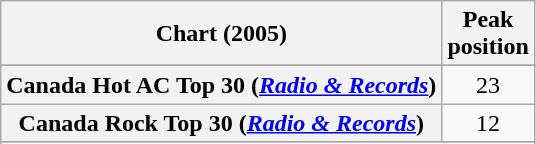<table class="wikitable sortable plainrowheaders">
<tr>
<th>Chart (2005)</th>
<th>Peak<br>position</th>
</tr>
<tr>
</tr>
<tr>
<th scope="row">Canada Hot AC Top 30 (<em><a href='#'>Radio & Records</a></em>)</th>
<td align="center">23</td>
</tr>
<tr>
<th scope="row">Canada Rock Top 30 (<em><a href='#'>Radio & Records</a></em>)</th>
<td align="center">12</td>
</tr>
<tr>
</tr>
<tr>
</tr>
<tr>
</tr>
<tr>
</tr>
<tr>
</tr>
</table>
